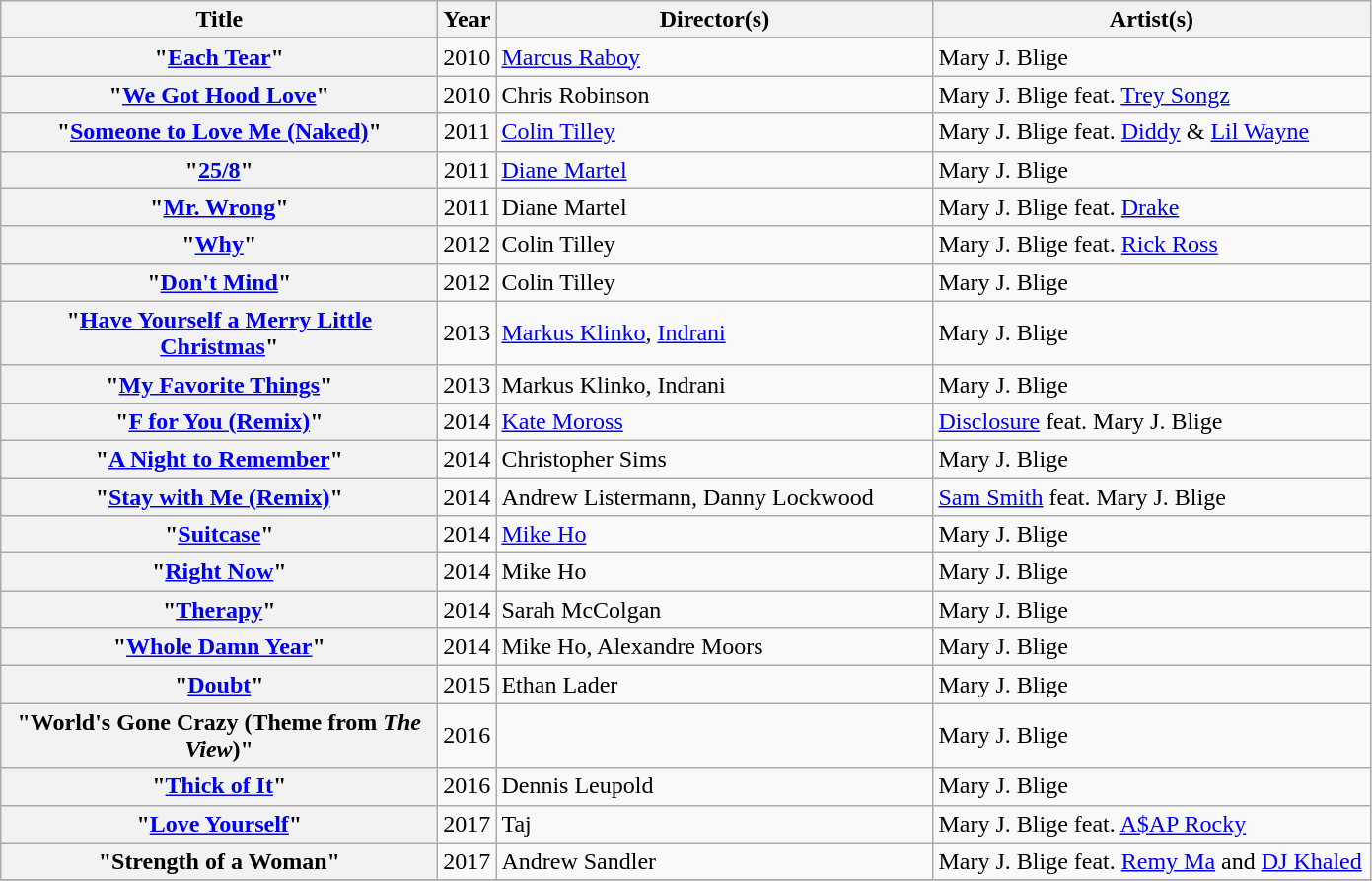<table class="wikitable plainrowheaders sortable" border="1">
<tr>
<th scope="col" style="width:18em;">Title</th>
<th scope="col">Year</th>
<th scope="col" style="width:18em;">Director(s)</th>
<th scope="col" style="width:18em;">Artist(s)</th>
</tr>
<tr>
<th scope="row">"<a href='#'>Each Tear</a>"</th>
<td style="text-align:center;">2010</td>
<td><a href='#'>Marcus Raboy</a></td>
<td>Mary J. Blige</td>
</tr>
<tr>
<th scope="row">"<a href='#'>We Got Hood Love</a>"</th>
<td style="text-align:center;">2010</td>
<td>Chris Robinson</td>
<td>Mary J. Blige feat. <a href='#'>Trey Songz</a></td>
</tr>
<tr>
<th scope="row">"<a href='#'>Someone to Love Me (Naked)</a>"</th>
<td style="text-align:center;">2011</td>
<td><a href='#'>Colin Tilley</a></td>
<td>Mary J. Blige feat. <a href='#'>Diddy</a> & <a href='#'>Lil Wayne</a></td>
</tr>
<tr>
<th scope="row">"<a href='#'>25/8</a>"</th>
<td style="text-align:center;">2011</td>
<td><a href='#'>Diane Martel</a></td>
<td>Mary J. Blige</td>
</tr>
<tr>
<th scope="row">"<a href='#'>Mr. Wrong</a>"</th>
<td style="text-align:center;">2011</td>
<td>Diane Martel</td>
<td>Mary J. Blige feat. <a href='#'>Drake</a></td>
</tr>
<tr>
<th scope="row">"<a href='#'>Why</a>"</th>
<td style="text-align:center;">2012</td>
<td>Colin Tilley</td>
<td>Mary J. Blige feat. <a href='#'>Rick Ross</a></td>
</tr>
<tr>
<th scope="row">"<a href='#'>Don't Mind</a>"</th>
<td style="text-align:center;">2012</td>
<td>Colin Tilley</td>
<td>Mary J. Blige</td>
</tr>
<tr>
<th scope="row">"<a href='#'>Have Yourself a Merry Little Christmas</a>"</th>
<td style="text-align:center;">2013</td>
<td><a href='#'>Markus Klinko</a>, <a href='#'>Indrani</a></td>
<td>Mary J. Blige</td>
</tr>
<tr>
<th scope="row">"<a href='#'>My Favorite Things</a>"</th>
<td style="text-align:center;">2013</td>
<td>Markus Klinko, Indrani</td>
<td>Mary J. Blige</td>
</tr>
<tr>
<th scope="row">"<a href='#'>F for You (Remix)</a>"</th>
<td style="text-align:center;">2014</td>
<td><a href='#'>Kate Moross</a></td>
<td><a href='#'>Disclosure</a> feat. Mary J. Blige</td>
</tr>
<tr>
<th scope="row">"<a href='#'>A Night to Remember</a>"</th>
<td style="text-align:center;">2014</td>
<td>Christopher Sims</td>
<td>Mary J. Blige</td>
</tr>
<tr>
<th scope="row">"<a href='#'>Stay with Me (Remix)</a>"</th>
<td style="text-align:center;">2014</td>
<td>Andrew Listermann, Danny Lockwood</td>
<td><a href='#'>Sam Smith</a> feat. Mary J. Blige</td>
</tr>
<tr>
<th scope="row">"<a href='#'>Suitcase</a>"</th>
<td style="text-align:center;">2014</td>
<td><a href='#'>Mike Ho</a></td>
<td>Mary J. Blige</td>
</tr>
<tr>
<th scope="row">"<a href='#'>Right Now</a>"</th>
<td style="text-align:center;">2014</td>
<td>Mike Ho</td>
<td>Mary J. Blige</td>
</tr>
<tr>
<th scope="row">"<a href='#'>Therapy</a>"</th>
<td style="text-align:center;">2014</td>
<td>Sarah McColgan</td>
<td>Mary J. Blige</td>
</tr>
<tr>
<th scope="row">"<a href='#'>Whole Damn Year</a>"</th>
<td style="text-align:center;">2014</td>
<td>Mike Ho, Alexandre Moors</td>
<td>Mary J. Blige</td>
</tr>
<tr>
<th scope="row">"<a href='#'>Doubt</a>"</th>
<td style="text-align:center;">2015</td>
<td>Ethan Lader</td>
<td>Mary J. Blige</td>
</tr>
<tr>
<th scope="row">"World's Gone Crazy (Theme from <em>The View</em>)"</th>
<td style="text-align:center;">2016</td>
<td></td>
<td>Mary J. Blige</td>
</tr>
<tr>
<th scope="row">"<a href='#'>Thick of It</a>"</th>
<td style="text-align:center;">2016</td>
<td>Dennis Leupold</td>
<td>Mary J. Blige</td>
</tr>
<tr>
<th scope="row">"<a href='#'>Love Yourself</a>"</th>
<td style="text-align:center;">2017</td>
<td>Taj</td>
<td>Mary J. Blige feat. <a href='#'>A$AP Rocky</a></td>
</tr>
<tr>
<th scope="row">"Strength of a Woman"</th>
<td style="text-align:center;">2017</td>
<td>Andrew Sandler</td>
<td>Mary J. Blige feat. <a href='#'>Remy Ma</a> and <a href='#'>DJ Khaled</a></td>
</tr>
<tr>
</tr>
</table>
